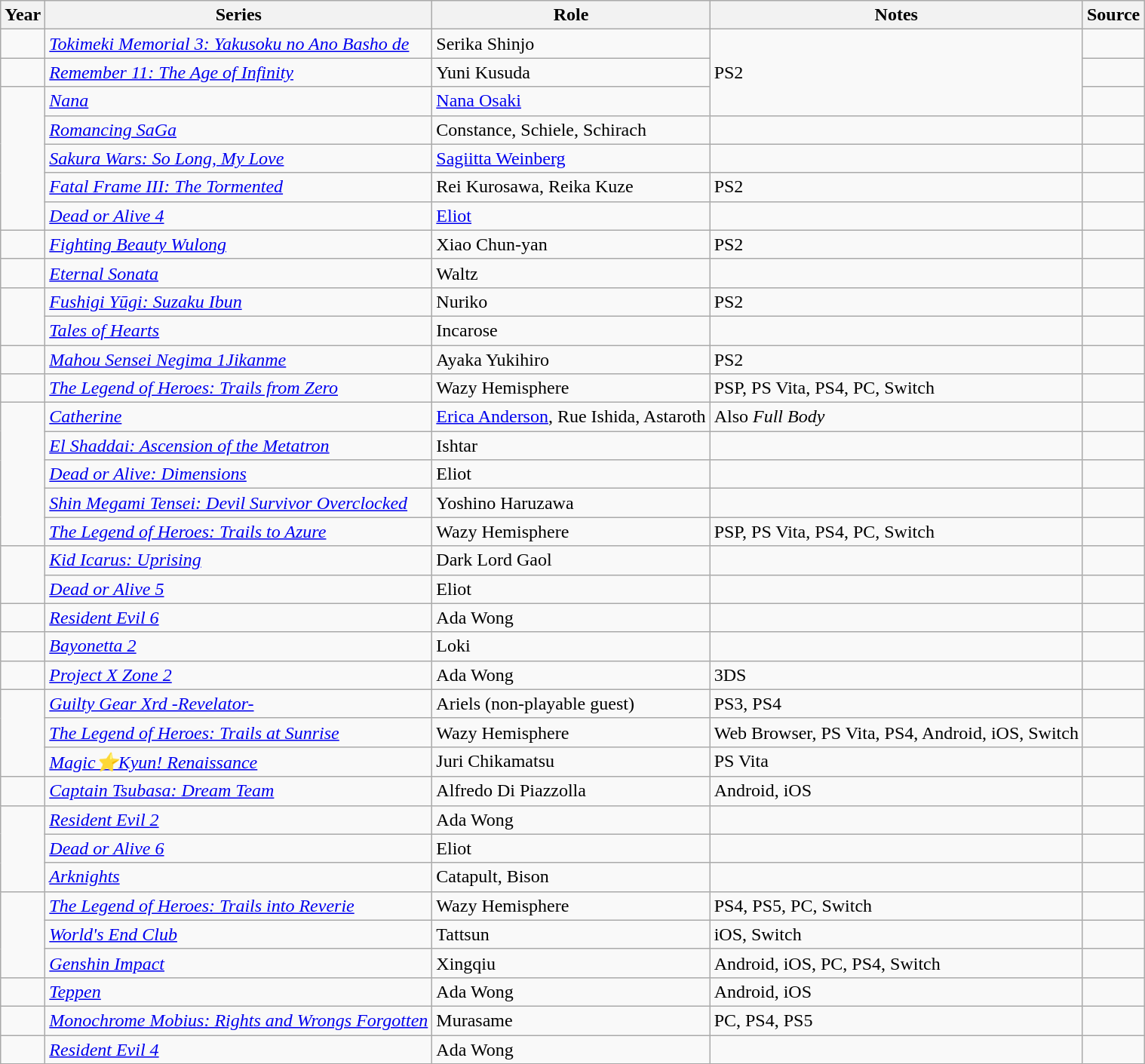<table class="wikitable sortable plainrowheaders">
<tr>
<th>Year</th>
<th>Series</th>
<th>Role</th>
<th class="unsortable">Notes</th>
<th class="unsortable">Source</th>
</tr>
<tr>
<td></td>
<td><em><a href='#'>Tokimeki Memorial 3: Yakusoku no Ano Basho de</a></em></td>
<td>Serika Shinjo</td>
<td rowspan="3">PS2</td>
<td></td>
</tr>
<tr>
<td></td>
<td><em><a href='#'>Remember 11: The Age of Infinity</a></em></td>
<td>Yuni Kusuda</td>
<td></td>
</tr>
<tr>
<td rowspan="5"></td>
<td><em><a href='#'>Nana</a></em></td>
<td><a href='#'>Nana Osaki</a></td>
<td></td>
</tr>
<tr>
<td><em><a href='#'>Romancing SaGa</a></em></td>
<td>Constance, Schiele, Schirach</td>
<td></td>
<td></td>
</tr>
<tr>
<td><em><a href='#'>Sakura Wars: So Long, My Love</a></em></td>
<td><a href='#'>Sagiitta Weinberg</a></td>
<td></td>
<td></td>
</tr>
<tr>
<td><em><a href='#'>Fatal Frame III: The Tormented</a></em></td>
<td>Rei Kurosawa, Reika Kuze</td>
<td>PS2</td>
<td></td>
</tr>
<tr>
<td><em><a href='#'>Dead or Alive 4</a></em></td>
<td><a href='#'>Eliot</a></td>
<td></td>
<td></td>
</tr>
<tr>
<td></td>
<td><em><a href='#'>Fighting Beauty Wulong</a></em></td>
<td>Xiao Chun-yan</td>
<td>PS2</td>
<td></td>
</tr>
<tr>
<td></td>
<td><em><a href='#'>Eternal Sonata</a></em></td>
<td>Waltz</td>
<td></td>
<td></td>
</tr>
<tr>
<td rowspan="2"></td>
<td><em><a href='#'>Fushigi Yūgi: Suzaku Ibun</a></em></td>
<td>Nuriko</td>
<td>PS2</td>
<td></td>
</tr>
<tr>
<td><em><a href='#'>Tales of Hearts</a></em></td>
<td>Incarose</td>
<td></td>
<td></td>
</tr>
<tr>
<td></td>
<td><em><a href='#'>Mahou Sensei Negima 1Jikanme</a> </em></td>
<td>Ayaka Yukihiro</td>
<td>PS2</td>
<td></td>
</tr>
<tr>
<td></td>
<td><em><a href='#'>The Legend of Heroes: Trails from Zero</a></em></td>
<td>Wazy Hemisphere</td>
<td>PSP, PS Vita, PS4, PC, Switch</td>
<td></td>
</tr>
<tr>
<td rowspan="5"></td>
<td><em><a href='#'>Catherine</a></em></td>
<td><a href='#'>Erica Anderson</a>, Rue Ishida, Astaroth</td>
<td>Also <em>Full Body</em></td>
<td></td>
</tr>
<tr>
<td><em><a href='#'>El Shaddai: Ascension of the Metatron</a></em></td>
<td>Ishtar</td>
<td></td>
<td></td>
</tr>
<tr>
<td><em><a href='#'>Dead or Alive: Dimensions</a></em></td>
<td>Eliot</td>
<td></td>
<td></td>
</tr>
<tr>
<td><em><a href='#'>Shin Megami Tensei: Devil Survivor Overclocked</a></em></td>
<td>Yoshino Haruzawa</td>
<td></td>
<td></td>
</tr>
<tr>
<td><em><a href='#'>The Legend of Heroes: Trails to Azure</a></em></td>
<td>Wazy Hemisphere</td>
<td>PSP, PS Vita, PS4, PC, Switch</td>
<td></td>
</tr>
<tr>
<td rowspan="2"></td>
<td><em><a href='#'>Kid Icarus: Uprising</a></em></td>
<td>Dark Lord Gaol</td>
<td></td>
<td></td>
</tr>
<tr>
<td><em><a href='#'>Dead or Alive 5</a></em></td>
<td>Eliot</td>
<td></td>
<td></td>
</tr>
<tr>
<td></td>
<td><em><a href='#'>Resident Evil 6</a></em></td>
<td>Ada Wong</td>
<td></td>
<td></td>
</tr>
<tr>
<td></td>
<td><em><a href='#'>Bayonetta 2</a></em></td>
<td>Loki</td>
<td></td>
<td></td>
</tr>
<tr>
<td></td>
<td><em><a href='#'>Project X Zone 2</a></em></td>
<td>Ada Wong</td>
<td>3DS</td>
<td></td>
</tr>
<tr>
<td rowspan="3"></td>
<td><em><a href='#'>Guilty Gear Xrd -Revelator-</a></em></td>
<td>Ariels (non-playable guest)</td>
<td>PS3, PS4</td>
<td></td>
</tr>
<tr>
<td><em><a href='#'>The Legend of Heroes: Trails at Sunrise</a></em></td>
<td>Wazy Hemisphere</td>
<td>Web Browser, PS Vita, PS4, Android, iOS, Switch</td>
<td></td>
</tr>
<tr>
<td><em><a href='#'>Magic⭐Kyun! Renaissance</a></em></td>
<td>Juri Chikamatsu</td>
<td>PS Vita</td>
<td></td>
</tr>
<tr>
<td></td>
<td><em><a href='#'>Captain Tsubasa: Dream Team</a></em></td>
<td>Alfredo Di Piazzolla</td>
<td>Android, iOS</td>
<td></td>
</tr>
<tr>
<td rowspan="3"></td>
<td><em><a href='#'>Resident Evil 2</a></em></td>
<td>Ada Wong</td>
<td></td>
<td></td>
</tr>
<tr>
<td><em><a href='#'>Dead or Alive 6</a></em></td>
<td>Eliot</td>
<td></td>
<td></td>
</tr>
<tr>
<td><em><a href='#'>Arknights</a></em></td>
<td>Catapult, Bison</td>
<td></td>
<td></td>
</tr>
<tr>
<td rowspan="3"></td>
<td><em><a href='#'>The Legend of Heroes: Trails into Reverie</a></em></td>
<td>Wazy Hemisphere</td>
<td>PS4, PS5, PC, Switch</td>
<td></td>
</tr>
<tr>
<td><em><a href='#'>World's End Club</a></em></td>
<td>Tattsun</td>
<td>iOS, Switch</td>
<td></td>
</tr>
<tr>
<td><em><a href='#'>Genshin Impact</a></em></td>
<td>Xingqiu</td>
<td>Android, iOS, PC, PS4, Switch</td>
<td></td>
</tr>
<tr>
<td></td>
<td><em><a href='#'>Teppen</a></em></td>
<td>Ada Wong</td>
<td>Android, iOS</td>
<td></td>
</tr>
<tr>
<td></td>
<td><em><a href='#'>Monochrome Mobius: Rights and Wrongs Forgotten</a></em></td>
<td>Murasame</td>
<td>PC, PS4, PS5</td>
<td></td>
</tr>
<tr>
<td></td>
<td><em><a href='#'>Resident Evil 4</a></em></td>
<td>Ada Wong</td>
<td></td>
<td></td>
</tr>
</table>
